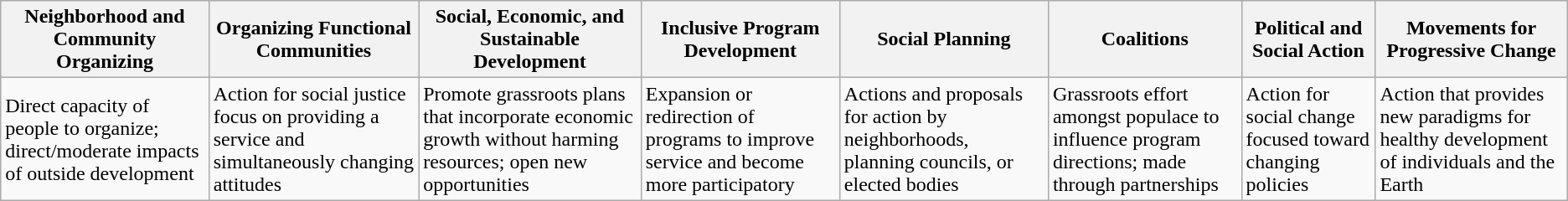<table class="wikitable">
<tr>
<th>Neighborhood and Community Organizing</th>
<th>Organizing Functional Communities</th>
<th>Social, Economic, and Sustainable Development</th>
<th>Inclusive Program Development</th>
<th>Social Planning</th>
<th>Coalitions</th>
<th>Political and Social Action</th>
<th>Movements for Progressive Change</th>
</tr>
<tr>
<td>Direct capacity of people to organize; direct/moderate impacts of outside development</td>
<td>Action for social justice focus on providing a service and simultaneously changing attitudes</td>
<td>Promote grassroots plans that incorporate economic growth without harming resources; open new opportunities</td>
<td>Expansion or redirection of programs to improve service and become more participatory</td>
<td>Actions and proposals for action by neighborhoods, planning councils, or elected bodies</td>
<td>Grassroots effort amongst populace to influence program directions; made through partnerships</td>
<td>Action for social change focused toward changing policies</td>
<td>Action that provides new paradigms for healthy development of individuals and the Earth</td>
</tr>
</table>
